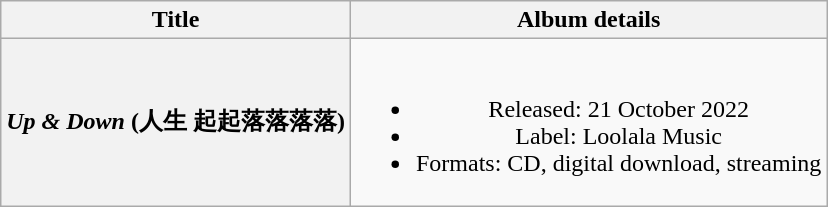<table class="wikitable plainrowheaders" style="text-align:center;">
<tr>
<th scope="col">Title</th>
<th scope="col">Album details</th>
</tr>
<tr>
<th scope="row"><em>Up & Down</em> (人生 起起落落落落)</th>
<td><br><ul><li>Released: 21 October 2022</li><li>Label: Loolala Music</li><li>Formats: CD, digital download, streaming</li></ul></td>
</tr>
</table>
